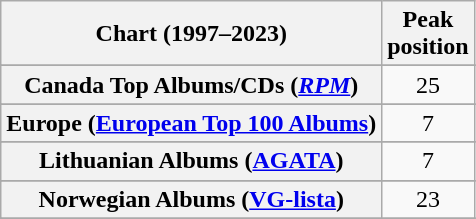<table class="wikitable sortable plainrowheaders" style="text-align:center;">
<tr>
<th>Chart (1997–2023)</th>
<th>Peak<br>position</th>
</tr>
<tr>
</tr>
<tr>
</tr>
<tr>
</tr>
<tr>
<th scope="row">Canada Top Albums/CDs (<em><a href='#'>RPM</a></em>)</th>
<td>25</td>
</tr>
<tr>
</tr>
<tr>
<th scope="row">Europe (<a href='#'>European Top 100 Albums</a>)</th>
<td>7</td>
</tr>
<tr>
</tr>
<tr>
</tr>
<tr>
</tr>
<tr>
</tr>
<tr>
<th scope="row">Lithuanian Albums (<a href='#'>AGATA</a>)</th>
<td>7</td>
</tr>
<tr>
</tr>
<tr>
<th scope="row">Norwegian Albums (<a href='#'>VG-lista</a>)</th>
<td>23</td>
</tr>
<tr>
</tr>
<tr>
</tr>
<tr>
</tr>
</table>
